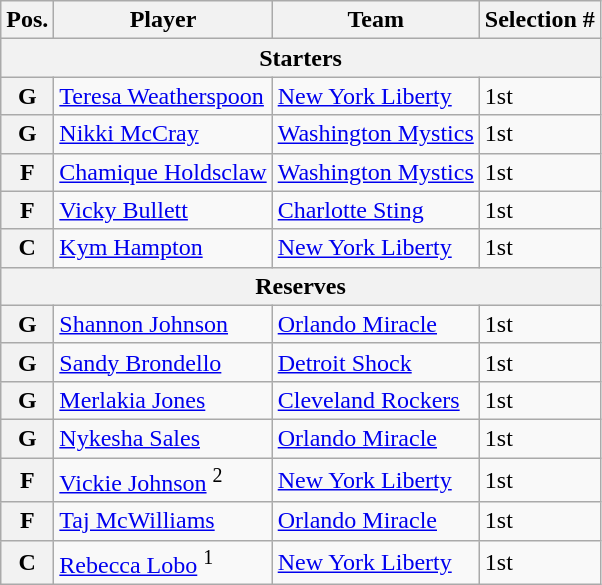<table class="wikitable">
<tr>
<th>Pos.</th>
<th>Player</th>
<th>Team</th>
<th>Selection #</th>
</tr>
<tr>
<th colspan="5">Starters</th>
</tr>
<tr>
<th>G</th>
<td> <a href='#'>Teresa Weatherspoon</a></td>
<td><a href='#'>New York Liberty</a></td>
<td>1st</td>
</tr>
<tr>
<th>G</th>
<td> <a href='#'>Nikki McCray</a></td>
<td><a href='#'>Washington Mystics</a></td>
<td>1st</td>
</tr>
<tr>
<th>F</th>
<td> <a href='#'>Chamique Holdsclaw</a></td>
<td><a href='#'>Washington Mystics</a></td>
<td>1st</td>
</tr>
<tr>
<th>F</th>
<td> <a href='#'>Vicky Bullett</a></td>
<td><a href='#'>Charlotte Sting</a></td>
<td>1st</td>
</tr>
<tr>
<th>C</th>
<td> <a href='#'>Kym Hampton</a></td>
<td><a href='#'>New York Liberty</a></td>
<td>1st</td>
</tr>
<tr>
<th colspan="5">Reserves</th>
</tr>
<tr>
<th>G</th>
<td> <a href='#'>Shannon Johnson</a></td>
<td><a href='#'>Orlando Miracle</a></td>
<td>1st</td>
</tr>
<tr>
<th>G</th>
<td> <a href='#'>Sandy Brondello</a></td>
<td><a href='#'>Detroit Shock</a></td>
<td>1st</td>
</tr>
<tr>
<th>G</th>
<td> <a href='#'>Merlakia Jones</a></td>
<td><a href='#'>Cleveland Rockers</a></td>
<td>1st</td>
</tr>
<tr>
<th>G</th>
<td> <a href='#'>Nykesha Sales</a></td>
<td><a href='#'>Orlando Miracle</a></td>
<td>1st</td>
</tr>
<tr>
<th>F</th>
<td> <a href='#'>Vickie Johnson</a> <sup>2</sup></td>
<td><a href='#'>New York Liberty</a></td>
<td>1st</td>
</tr>
<tr>
<th>F</th>
<td> <a href='#'>Taj McWilliams</a></td>
<td><a href='#'>Orlando Miracle</a></td>
<td>1st</td>
</tr>
<tr>
<th>C</th>
<td> <a href='#'>Rebecca Lobo</a> <sup>1</sup></td>
<td><a href='#'>New York Liberty</a></td>
<td>1st</td>
</tr>
</table>
